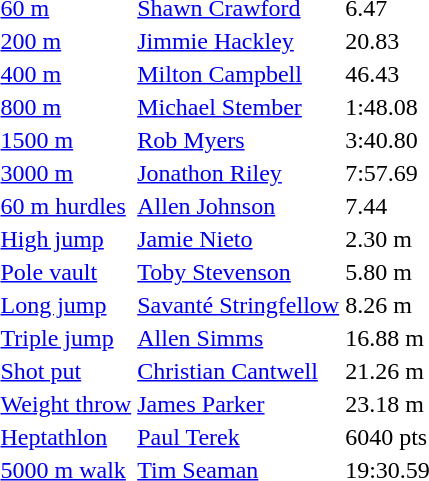<table>
<tr>
<td><a href='#'>60 m</a></td>
<td><a href='#'>Shawn Crawford</a></td>
<td>6.47</td>
<td></td>
<td></td>
<td></td>
<td></td>
</tr>
<tr>
<td><a href='#'>200 m</a></td>
<td><a href='#'>Jimmie Hackley</a></td>
<td>20.83</td>
<td></td>
<td></td>
<td></td>
<td></td>
</tr>
<tr>
<td><a href='#'>400 m</a></td>
<td><a href='#'>Milton Campbell</a></td>
<td>46.43</td>
<td></td>
<td></td>
<td></td>
<td></td>
</tr>
<tr>
<td><a href='#'>800 m</a></td>
<td><a href='#'>Michael Stember</a></td>
<td>1:48.08</td>
<td></td>
<td></td>
<td></td>
<td></td>
</tr>
<tr>
<td><a href='#'>1500 m</a></td>
<td><a href='#'>Rob Myers</a></td>
<td>3:40.80</td>
<td></td>
<td></td>
<td></td>
<td></td>
</tr>
<tr>
<td><a href='#'>3000 m</a></td>
<td><a href='#'>Jonathon Riley</a></td>
<td>7:57.69</td>
<td></td>
<td></td>
<td></td>
<td></td>
</tr>
<tr>
<td><a href='#'>60 m hurdles</a></td>
<td><a href='#'>Allen Johnson</a></td>
<td>7.44</td>
<td></td>
<td></td>
<td></td>
<td></td>
</tr>
<tr>
<td><a href='#'>High jump</a></td>
<td><a href='#'>Jamie Nieto</a></td>
<td>2.30 m</td>
<td></td>
<td></td>
<td></td>
<td></td>
</tr>
<tr>
<td><a href='#'>Pole vault</a></td>
<td><a href='#'>Toby Stevenson</a></td>
<td>5.80 m</td>
<td></td>
<td></td>
<td></td>
<td></td>
</tr>
<tr>
<td><a href='#'>Long jump</a></td>
<td><a href='#'>Savanté Stringfellow</a></td>
<td>8.26 m</td>
<td></td>
<td></td>
<td></td>
<td></td>
</tr>
<tr>
<td><a href='#'>Triple jump</a></td>
<td><a href='#'>Allen Simms</a></td>
<td>16.88 m</td>
<td></td>
<td></td>
<td></td>
<td></td>
</tr>
<tr>
<td><a href='#'>Shot put</a></td>
<td><a href='#'>Christian Cantwell</a></td>
<td>21.26 m</td>
<td></td>
<td></td>
<td></td>
<td></td>
</tr>
<tr>
<td><a href='#'>Weight throw</a></td>
<td><a href='#'>James Parker</a></td>
<td>23.18 m</td>
<td></td>
<td></td>
<td></td>
<td></td>
</tr>
<tr>
<td><a href='#'>Heptathlon</a></td>
<td><a href='#'>Paul Terek</a></td>
<td>6040 pts</td>
<td></td>
<td></td>
<td></td>
<td></td>
</tr>
<tr>
<td><a href='#'>5000 m walk</a></td>
<td><a href='#'>Tim Seaman</a></td>
<td>19:30.59</td>
<td></td>
<td></td>
<td></td>
<td></td>
</tr>
</table>
